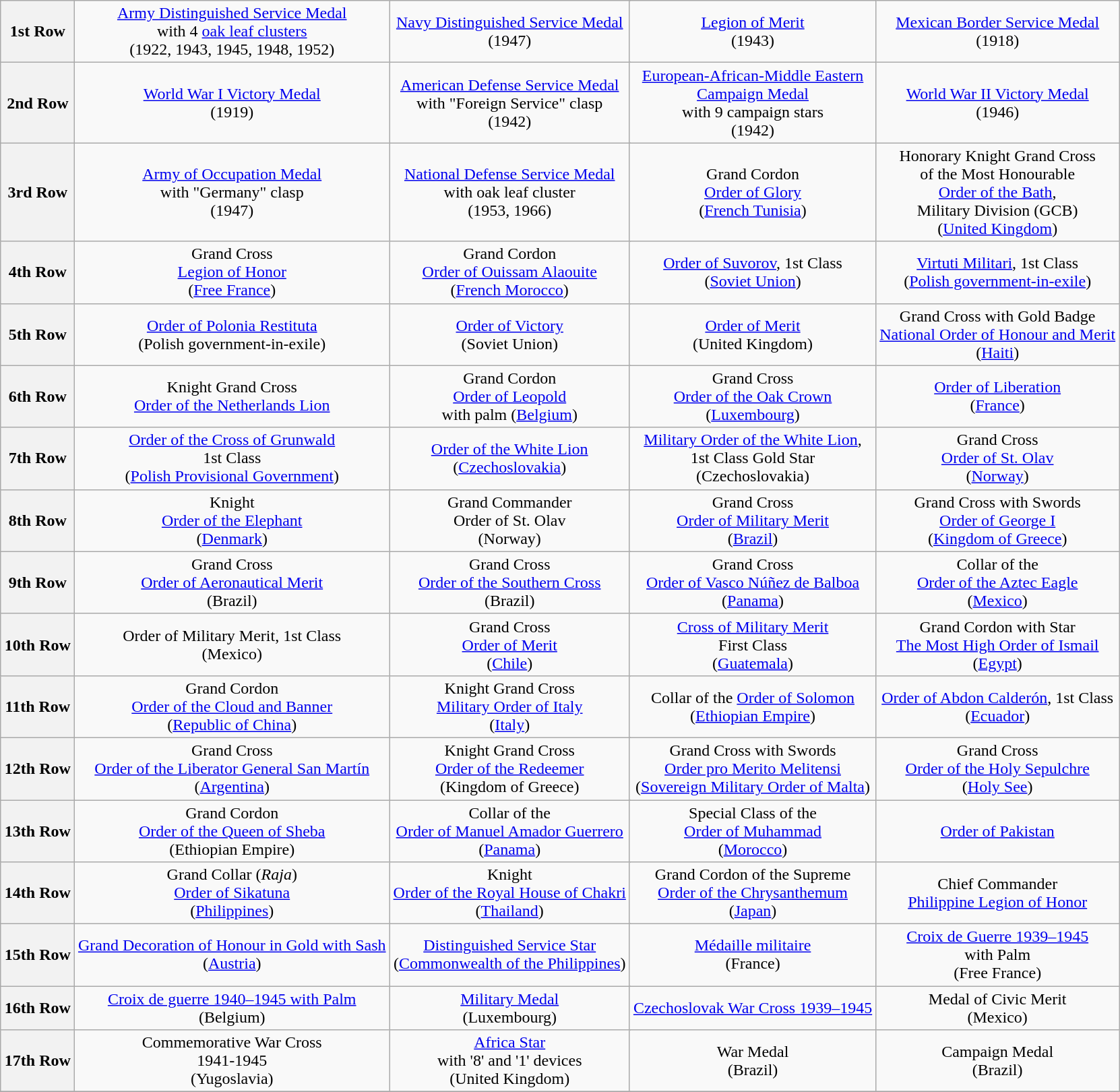<table class="wikitable" style="margin:1em auto; text-align:center;">
<tr>
<th>1st Row</th>
<td colspan="4"><a href='#'>Army Distinguished Service Medal</a> <br>with 4 <a href='#'>oak leaf clusters</a><br>(1922, 1943, 1945, 1948, 1952)</td>
<td colspan="4"><a href='#'>Navy Distinguished Service Medal</a><br>(1947)</td>
<td colspan="4"><a href='#'>Legion of Merit</a><br>(1943)</td>
<td colspan="4"><a href='#'>Mexican Border Service Medal</a><br>(1918)</td>
</tr>
<tr>
<th>2nd Row</th>
<td colspan="4"><a href='#'>World War I Victory Medal</a><br>(1919)</td>
<td colspan="4"><a href='#'>American Defense Service Medal</a><br>with "Foreign Service" clasp<br>(1942)</td>
<td colspan="4"><a href='#'>European-African-Middle Eastern <br>Campaign Medal</a> <br>with 9 campaign stars<br>(1942)</td>
<td colspan="4"><a href='#'>World War II Victory Medal</a><br>(1946)</td>
</tr>
<tr>
<th>3rd Row</th>
<td colspan="4"><a href='#'>Army of Occupation Medal</a><br>with "Germany" clasp<br>(1947)</td>
<td colspan="4"><a href='#'>National Defense Service Medal</a><br>with oak leaf cluster<br>(1953, 1966)</td>
<td colspan="4">Grand Cordon <br><a href='#'>Order of Glory</a> <br>(<a href='#'>French Tunisia</a>)</td>
<td colspan="4">Honorary Knight Grand Cross <br>of the Most Honourable <br><a href='#'>Order of the Bath</a>, <br>Military Division (GCB) <br>(<a href='#'>United Kingdom</a>)</td>
</tr>
<tr>
<th>4th Row</th>
<td colspan="4">Grand Cross <br><a href='#'>Legion of Honor</a> <br>(<a href='#'>Free France</a>)</td>
<td colspan="4">Grand Cordon <br><a href='#'>Order of Ouissam Alaouite</a> <br>(<a href='#'>French Morocco</a>)</td>
<td colspan="4"><a href='#'>Order of Suvorov</a>, 1st Class <br>(<a href='#'>Soviet Union</a>)</td>
<td colspan="4"><a href='#'>Virtuti Militari</a>, 1st Class<br>(<a href='#'>Polish government-in-exile</a>)</td>
</tr>
<tr>
<th>5th Row</th>
<td colspan="4"><a href='#'>Order of Polonia Restituta</a><br>(Polish government-in-exile)</td>
<td colspan="4"><a href='#'>Order of Victory</a> <br>(Soviet Union)</td>
<td colspan="4"><a href='#'>Order of Merit</a> <br>(United Kingdom)</td>
<td colspan="4">Grand Cross with Gold Badge <br><a href='#'>National Order of Honour and Merit</a> <br>(<a href='#'>Haiti</a>)</td>
</tr>
<tr>
<th>6th Row</th>
<td colspan="4">Knight Grand Cross <br><a href='#'>Order of the Netherlands Lion</a></td>
<td colspan="4">Grand Cordon <br><a href='#'>Order of Leopold</a><br>with palm (<a href='#'>Belgium</a>)</td>
<td colspan="4">Grand Cross <br><a href='#'>Order of the Oak Crown</a> <br>(<a href='#'>Luxembourg</a>)</td>
<td colspan="4"><a href='#'>Order of Liberation</a> <br>(<a href='#'>France</a>)</td>
</tr>
<tr>
<th>7th Row</th>
<td colspan="4"><a href='#'>Order of the Cross of Grunwald</a> <br>1st Class <br>(<a href='#'>Polish Provisional Government</a>)</td>
<td colspan="4"><a href='#'>Order of the White Lion</a> <br>(<a href='#'>Czechoslovakia</a>)</td>
<td colspan="4"><a href='#'>Military Order of the White Lion</a>, <br>1st Class Gold Star <br>(Czechoslovakia)</td>
<td colspan="4">Grand Cross <br><a href='#'>Order of St. Olav</a> <br>(<a href='#'>Norway</a>)</td>
</tr>
<tr>
<th>8th Row</th>
<td colspan="4">Knight <br><a href='#'>Order of the Elephant</a> <br>(<a href='#'>Denmark</a>)</td>
<td colspan="4">Grand Commander <br>Order of St. Olav<br>(Norway)</td>
<td colspan="4">Grand Cross <br><a href='#'>Order of Military Merit</a> <br>(<a href='#'>Brazil</a>)</td>
<td colspan="4">Grand Cross with Swords <br><a href='#'>Order of George I</a> <br>(<a href='#'>Kingdom of Greece</a>)</td>
</tr>
<tr>
<th>9th Row</th>
<td colspan="4">Grand Cross <br><a href='#'>Order of Aeronautical Merit</a> <br>(Brazil)</td>
<td colspan="4">Grand Cross <br><a href='#'>Order of the Southern Cross</a> <br>(Brazil)</td>
<td colspan="4">Grand Cross <br><a href='#'>Order of Vasco Núñez de Balboa</a> <br>(<a href='#'>Panama</a>)</td>
<td colspan="4">Collar of the <br><a href='#'>Order of the Aztec Eagle</a> <br>(<a href='#'>Mexico</a>)</td>
</tr>
<tr>
<th>10th Row</th>
<td colspan="4">Order of Military Merit, 1st Class <br>(Mexico)</td>
<td colspan="4">Grand Cross <br><a href='#'>Order of Merit</a> <br>(<a href='#'>Chile</a>)</td>
<td colspan="4"><a href='#'>Cross of Military Merit</a> <br>First Class <br>(<a href='#'>Guatemala</a>)</td>
<td colspan="4">Grand Cordon with Star <br><a href='#'>The Most High Order of Ismail</a> <br>(<a href='#'>Egypt</a>)</td>
</tr>
<tr>
<th>11th Row</th>
<td colspan="4">Grand Cordon <br><a href='#'>Order of the Cloud and Banner</a> <br>(<a href='#'>Republic of China</a>)</td>
<td colspan="4">Knight Grand Cross <br><a href='#'>Military Order of Italy</a><br>(<a href='#'>Italy</a>)</td>
<td colspan="4">Collar of the <a href='#'>Order of Solomon</a> <br>(<a href='#'>Ethiopian Empire</a>)</td>
<td colspan="4"><a href='#'>Order of Abdon Calderón</a>, 1st Class <br>(<a href='#'>Ecuador</a>)</td>
</tr>
<tr>
<th>12th Row</th>
<td colspan="4">Grand Cross <br><a href='#'>Order of the Liberator General San Martín</a> <br>(<a href='#'>Argentina</a>)</td>
<td colspan="4">Knight Grand Cross <br><a href='#'>Order of the Redeemer</a><br>(Kingdom of Greece)</td>
<td colspan="4">Grand Cross with Swords <br><a href='#'>Order pro Merito Melitensi</a><br>(<a href='#'>Sovereign Military Order of Malta</a>)</td>
<td colspan="4">Grand Cross <br><a href='#'>Order of the Holy Sepulchre</a><br>(<a href='#'>Holy See</a>)</td>
</tr>
<tr>
<th>13th Row</th>
<td colspan="4">Grand Cordon <br><a href='#'>Order of the Queen of Sheba</a><br>(Ethiopian Empire)</td>
<td colspan="4">Collar of the <br><a href='#'>Order of Manuel Amador Guerrero</a><br>(<a href='#'>Panama</a>)</td>
<td colspan="4">Special Class of the <br><a href='#'>Order of Muhammad</a> <br>(<a href='#'>Morocco</a>)</td>
<td colspan="4"><a href='#'>Order of Pakistan</a></td>
</tr>
<tr>
<th>14th Row</th>
<td colspan="4">Grand Collar (<em>Raja</em>) <br><a href='#'>Order of Sikatuna</a> <br>(<a href='#'>Philippines</a>)</td>
<td colspan="4">Knight <br><a href='#'>Order of the Royal House of Chakri</a><br>(<a href='#'>Thailand</a>)</td>
<td colspan="4">Grand Cordon of the Supreme <br><a href='#'>Order of the Chrysanthemum</a> <br>(<a href='#'>Japan</a>)</td>
<td colspan="4">Chief Commander <br><a href='#'>Philippine Legion of Honor</a></td>
</tr>
<tr>
<th>15th Row</th>
<td colspan="4"><a href='#'>Grand Decoration of Honour in Gold with Sash</a> <br>(<a href='#'>Austria</a>)</td>
<td colspan="4"><a href='#'>Distinguished Service Star</a> <br>(<a href='#'>Commonwealth of the Philippines</a>)</td>
<td colspan="4"><a href='#'>Médaille militaire</a> <br>(France)</td>
<td colspan="4"><a href='#'>Croix de Guerre 1939–1945</a><br> with Palm <br>(Free France)</td>
</tr>
<tr>
<th>16th Row</th>
<td colspan="4"><a href='#'>Croix de guerre 1940–1945 with Palm</a><br> (Belgium)</td>
<td colspan="4"><a href='#'>Military Medal</a> <br>(Luxembourg)</td>
<td colspan="4"><a href='#'>Czechoslovak War Cross 1939–1945</a></td>
<td colspan="4">Medal of Civic Merit <br>(Mexico)</td>
</tr>
<tr>
<th>17th Row</th>
<td colspan="4">Commemorative War Cross <br>1941-1945 <br>(Yugoslavia)</td>
<td colspan="4"><a href='#'>Africa Star</a> <br>with '8' and '1' devices <br>(United Kingdom)</td>
<td colspan="4">War Medal <br>(Brazil)</td>
<td colspan="4">Campaign Medal <br>(Brazil)</td>
</tr>
<tr>
</tr>
</table>
